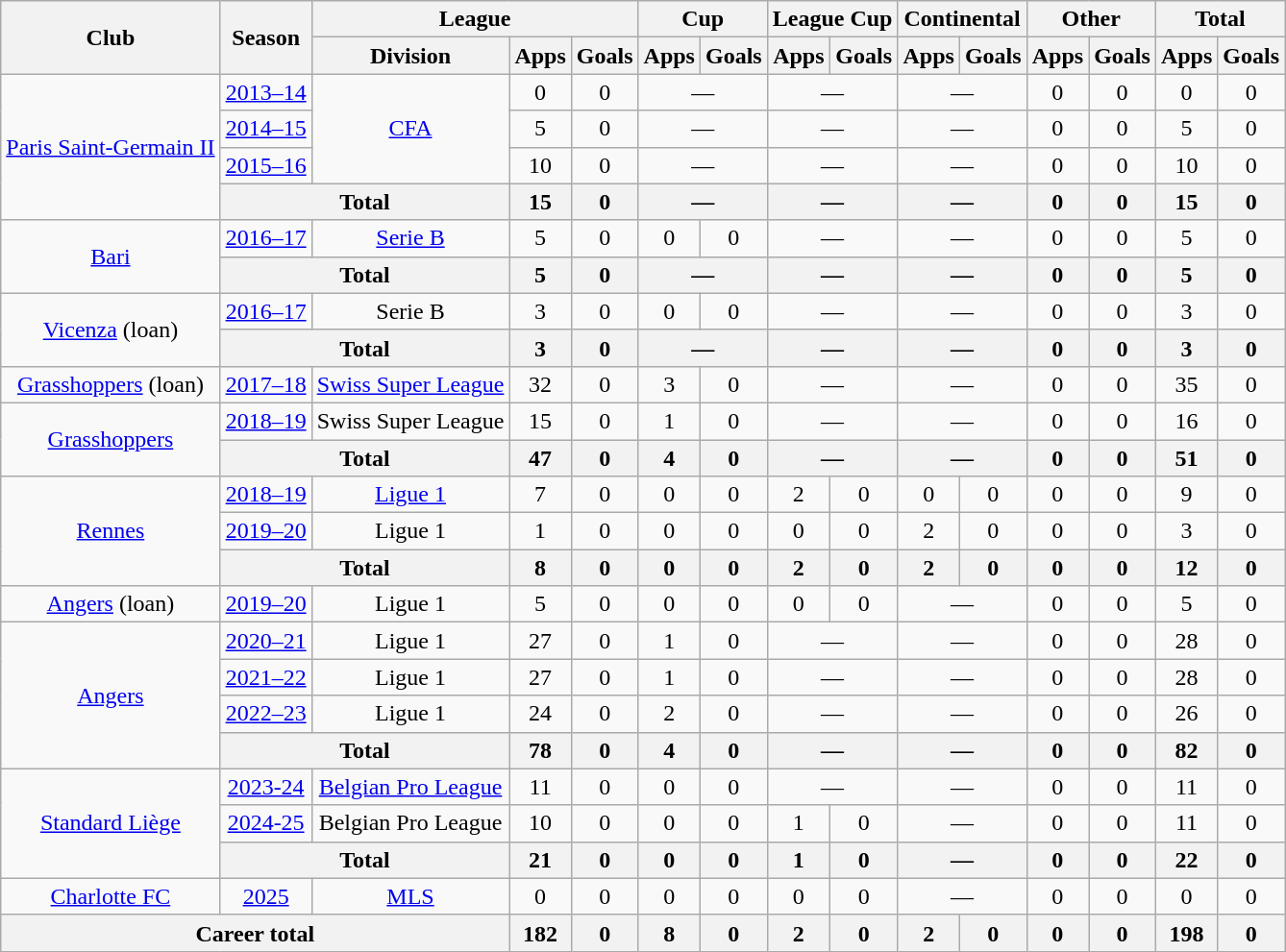<table class="wikitable" style="text-align:center">
<tr>
<th rowspan="2">Club</th>
<th rowspan="2">Season</th>
<th colspan="3">League</th>
<th colspan="2">Cup</th>
<th colspan="2">League Cup</th>
<th colspan="2">Continental</th>
<th colspan="2">Other</th>
<th colspan="2">Total</th>
</tr>
<tr>
<th>Division</th>
<th>Apps</th>
<th>Goals</th>
<th>Apps</th>
<th>Goals</th>
<th>Apps</th>
<th>Goals</th>
<th>Apps</th>
<th>Goals</th>
<th>Apps</th>
<th>Goals</th>
<th>Apps</th>
<th>Goals</th>
</tr>
<tr>
<td rowspan="4"><a href='#'>Paris Saint-Germain II</a></td>
<td><a href='#'>2013–14</a></td>
<td rowspan="3"><a href='#'>CFA</a></td>
<td>0</td>
<td>0</td>
<td colspan="2">—</td>
<td colspan="2">—</td>
<td colspan="2">—</td>
<td>0</td>
<td>0</td>
<td>0</td>
<td>0</td>
</tr>
<tr>
<td><a href='#'>2014–15</a></td>
<td>5</td>
<td>0</td>
<td colspan="2">—</td>
<td colspan="2">—</td>
<td colspan="2">—</td>
<td>0</td>
<td>0</td>
<td>5</td>
<td>0</td>
</tr>
<tr>
<td><a href='#'>2015–16</a></td>
<td>10</td>
<td>0</td>
<td colspan="2">—</td>
<td colspan="2">—</td>
<td colspan="2">—</td>
<td>0</td>
<td>0</td>
<td>10</td>
<td>0</td>
</tr>
<tr>
<th colspan="2">Total</th>
<th>15</th>
<th>0</th>
<th colspan="2">—</th>
<th colspan="2">—</th>
<th colspan="2">—</th>
<th>0</th>
<th>0</th>
<th>15</th>
<th>0</th>
</tr>
<tr>
<td rowspan="2"><a href='#'>Bari</a></td>
<td><a href='#'>2016–17</a></td>
<td><a href='#'>Serie B</a></td>
<td>5</td>
<td>0</td>
<td>0</td>
<td>0</td>
<td colspan="2">—</td>
<td colspan="2">—</td>
<td>0</td>
<td>0</td>
<td>5</td>
<td>0</td>
</tr>
<tr>
<th colspan="2">Total</th>
<th>5</th>
<th>0</th>
<th colspan="2">—</th>
<th colspan="2">—</th>
<th colspan="2">—</th>
<th>0</th>
<th>0</th>
<th>5</th>
<th>0</th>
</tr>
<tr>
<td rowspan="2"><a href='#'>Vicenza</a> (loan)</td>
<td><a href='#'>2016–17</a></td>
<td>Serie B</td>
<td>3</td>
<td>0</td>
<td>0</td>
<td>0</td>
<td colspan="2">—</td>
<td colspan="2">—</td>
<td>0</td>
<td>0</td>
<td>3</td>
<td>0</td>
</tr>
<tr>
<th colspan="2">Total</th>
<th>3</th>
<th>0</th>
<th colspan="2">—</th>
<th colspan="2">—</th>
<th colspan="2">—</th>
<th>0</th>
<th>0</th>
<th>3</th>
<th>0</th>
</tr>
<tr>
<td><a href='#'>Grasshoppers</a> (loan)</td>
<td><a href='#'>2017–18</a></td>
<td><a href='#'>Swiss Super League</a></td>
<td>32</td>
<td>0</td>
<td>3</td>
<td>0</td>
<td colspan="2">—</td>
<td colspan="2">—</td>
<td>0</td>
<td>0</td>
<td>35</td>
<td>0</td>
</tr>
<tr>
<td rowspan="2"><a href='#'>Grasshoppers</a></td>
<td><a href='#'>2018–19</a></td>
<td>Swiss Super League</td>
<td>15</td>
<td>0</td>
<td>1</td>
<td>0</td>
<td colspan="2">—</td>
<td colspan="2">—</td>
<td>0</td>
<td>0</td>
<td>16</td>
<td>0</td>
</tr>
<tr>
<th colspan="2">Total</th>
<th>47</th>
<th>0</th>
<th>4</th>
<th>0</th>
<th colspan="2">—</th>
<th colspan="2">—</th>
<th>0</th>
<th>0</th>
<th>51</th>
<th>0</th>
</tr>
<tr>
<td rowspan="3"><a href='#'>Rennes</a></td>
<td><a href='#'>2018–19</a></td>
<td><a href='#'>Ligue 1</a></td>
<td>7</td>
<td>0</td>
<td>0</td>
<td>0</td>
<td>2</td>
<td>0</td>
<td>0</td>
<td>0</td>
<td>0</td>
<td>0</td>
<td>9</td>
<td>0</td>
</tr>
<tr>
<td><a href='#'>2019–20</a></td>
<td>Ligue 1</td>
<td>1</td>
<td>0</td>
<td>0</td>
<td>0</td>
<td>0</td>
<td>0</td>
<td>2</td>
<td>0</td>
<td>0</td>
<td>0</td>
<td>3</td>
<td>0</td>
</tr>
<tr>
<th colspan="2">Total</th>
<th>8</th>
<th>0</th>
<th>0</th>
<th>0</th>
<th>2</th>
<th>0</th>
<th>2</th>
<th>0</th>
<th>0</th>
<th>0</th>
<th>12</th>
<th>0</th>
</tr>
<tr>
<td><a href='#'>Angers</a> (loan)</td>
<td><a href='#'>2019–20</a></td>
<td>Ligue 1</td>
<td>5</td>
<td>0</td>
<td>0</td>
<td>0</td>
<td>0</td>
<td>0</td>
<td colspan="2">—</td>
<td>0</td>
<td>0</td>
<td>5</td>
<td>0</td>
</tr>
<tr>
<td rowspan="4"><a href='#'>Angers</a></td>
<td><a href='#'>2020–21</a></td>
<td>Ligue 1</td>
<td>27</td>
<td>0</td>
<td>1</td>
<td>0</td>
<td colspan="2">—</td>
<td colspan="2">—</td>
<td>0</td>
<td>0</td>
<td>28</td>
<td>0</td>
</tr>
<tr>
<td><a href='#'>2021–22</a></td>
<td>Ligue 1</td>
<td>27</td>
<td>0</td>
<td>1</td>
<td>0</td>
<td colspan="2">—</td>
<td colspan="2">—</td>
<td>0</td>
<td>0</td>
<td>28</td>
<td>0</td>
</tr>
<tr>
<td><a href='#'>2022–23</a></td>
<td>Ligue 1</td>
<td>24</td>
<td>0</td>
<td>2</td>
<td>0</td>
<td colspan="2">—</td>
<td colspan="2">—</td>
<td>0</td>
<td>0</td>
<td>26</td>
<td>0</td>
</tr>
<tr>
<th colspan="2">Total</th>
<th>78</th>
<th>0</th>
<th>4</th>
<th>0</th>
<th colspan="2">—</th>
<th colspan="2">—</th>
<th>0</th>
<th>0</th>
<th>82</th>
<th>0</th>
</tr>
<tr>
<td rowspan="3"><a href='#'>Standard Liège</a></td>
<td><a href='#'>2023-24</a></td>
<td><a href='#'>Belgian Pro League</a></td>
<td>11</td>
<td>0</td>
<td>0</td>
<td>0</td>
<td colspan="2">—</td>
<td colspan="2">—</td>
<td>0</td>
<td>0</td>
<td>11</td>
<td>0</td>
</tr>
<tr>
<td><a href='#'>2024-25</a></td>
<td>Belgian Pro League</td>
<td>10</td>
<td>0</td>
<td>0</td>
<td>0</td>
<td>1</td>
<td>0</td>
<td colspan="2">—</td>
<td>0</td>
<td>0</td>
<td>11</td>
<td>0</td>
</tr>
<tr>
<th colspan="2">Total</th>
<th>21</th>
<th>0</th>
<th>0</th>
<th>0</th>
<th>1</th>
<th>0</th>
<th colspan="2">—</th>
<th>0</th>
<th>0</th>
<th>22</th>
<th>0</th>
</tr>
<tr>
<td><a href='#'>Charlotte FC</a></td>
<td><a href='#'>2025</a></td>
<td><a href='#'>MLS</a></td>
<td>0</td>
<td>0</td>
<td>0</td>
<td>0</td>
<td>0</td>
<td>0</td>
<td colspan="2">—</td>
<td>0</td>
<td>0</td>
<td>0</td>
<td>0</td>
</tr>
<tr>
<th colspan="3">Career total</th>
<th>182</th>
<th>0</th>
<th>8</th>
<th>0</th>
<th>2</th>
<th>0</th>
<th>2</th>
<th>0</th>
<th>0</th>
<th>0</th>
<th>198</th>
<th>0</th>
</tr>
</table>
